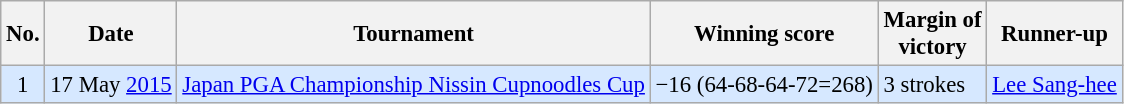<table class="wikitable" style="font-size:95%;">
<tr>
<th>No.</th>
<th>Date</th>
<th>Tournament</th>
<th>Winning score</th>
<th>Margin of<br>victory</th>
<th>Runner-up</th>
</tr>
<tr style="background:#D6E8FF;">
<td align=center>1</td>
<td align=right>17 May <a href='#'>2015</a></td>
<td><a href='#'>Japan PGA Championship Nissin Cupnoodles Cup</a></td>
<td>−16 (64-68-64-72=268)</td>
<td>3 strokes</td>
<td> <a href='#'>Lee Sang-hee</a></td>
</tr>
</table>
